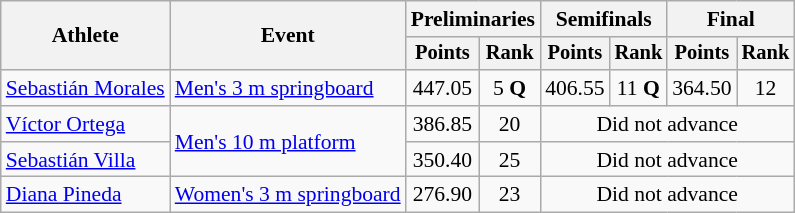<table class=wikitable style="font-size:90%">
<tr>
<th rowspan="2">Athlete</th>
<th rowspan="2">Event</th>
<th colspan="2">Preliminaries</th>
<th colspan="2">Semifinals</th>
<th colspan="2">Final</th>
</tr>
<tr style="font-size:95%">
<th>Points</th>
<th>Rank</th>
<th>Points</th>
<th>Rank</th>
<th>Points</th>
<th>Rank</th>
</tr>
<tr align=center>
<td align=left><a href='#'>Sebastián Morales</a></td>
<td align=left><a href='#'>Men's 3 m springboard</a></td>
<td>447.05</td>
<td>5 <strong>Q</strong></td>
<td>406.55</td>
<td>11 <strong>Q</strong></td>
<td>364.50</td>
<td>12</td>
</tr>
<tr align=center>
<td align=left><a href='#'>Víctor Ortega</a></td>
<td align=left rowspan=2><a href='#'>Men's 10 m platform</a></td>
<td>386.85</td>
<td>20</td>
<td colspan=4>Did not advance</td>
</tr>
<tr align=center>
<td align=left><a href='#'>Sebastián Villa</a></td>
<td>350.40</td>
<td>25</td>
<td colspan=4>Did not advance</td>
</tr>
<tr align=center>
<td align=left><a href='#'>Diana Pineda</a></td>
<td align=left><a href='#'>Women's 3 m springboard</a></td>
<td>276.90</td>
<td>23</td>
<td colspan=4>Did not advance</td>
</tr>
</table>
